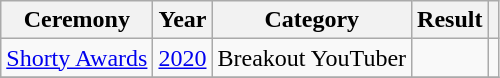<table class="wikitable plainrowheaders sortable">
<tr>
<th scope="col">Ceremony</th>
<th scope="col">Year</th>
<th scope="col">Category</th>
<th scope="col">Result</th>
<th class="unsortable" scope="col"></th>
</tr>
<tr>
<td><a href='#'>Shorty Awards</a></td>
<td><a href='#'>2020</a></td>
<td>Breakout YouTuber</td>
<td></td>
<td align="center"></td>
</tr>
<tr>
</tr>
</table>
